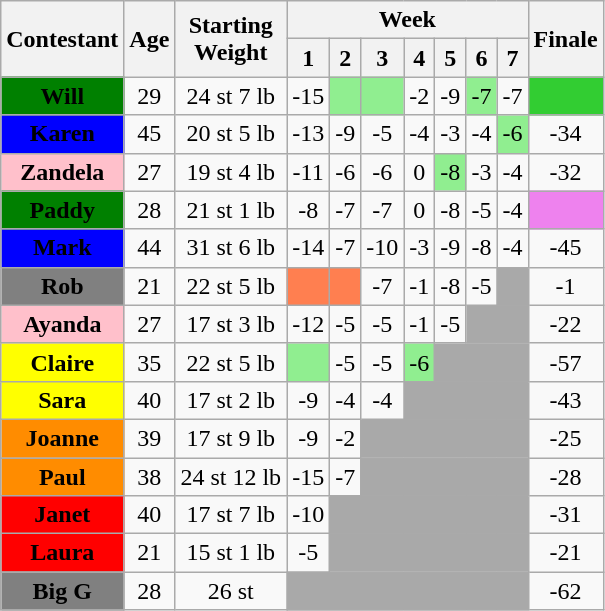<table class="wikitable" style="text-align:center" align=center>
<tr>
<th rowspan=2>Contestant</th>
<th rowspan=2>Age</th>
<th rowspan=2>Starting<br>Weight</th>
<th colspan=7>Week</th>
<th rowspan=2>Finale</th>
</tr>
<tr>
<th>1</th>
<th>2</th>
<th>3</th>
<th>4</th>
<th>5</th>
<th>6</th>
<th>7</th>
</tr>
<tr>
<td bgcolor="green"><span><strong>Will</strong></span></td>
<td>29</td>
<td>24 st 7 lb</td>
<td>-15</td>
<td bgcolor="lightgreen"></td>
<td bgcolor="lightgreen"></td>
<td>-2</td>
<td>-9</td>
<td bgcolor="lightgreen">-7</td>
<td>-7</td>
<td bgcolor="limegreen"></td>
</tr>
<tr>
<td bgcolor="blue"><span><strong>Karen</strong></span></td>
<td>45</td>
<td>20 st 5 lb</td>
<td>-13</td>
<td>-9</td>
<td>-5</td>
<td>-4</td>
<td>-3</td>
<td>-4</td>
<td bgcolor="lightgreen">-6</td>
<td>-34</td>
</tr>
<tr>
<td bgcolor="pink"><strong>Zandela</strong></td>
<td>27</td>
<td>19 st 4 lb</td>
<td>-11</td>
<td>-6</td>
<td>-6</td>
<td>0</td>
<td bgcolor="lightgreen">-8</td>
<td>-3</td>
<td>-4</td>
<td>-32</td>
</tr>
<tr>
<td bgcolor="green"><span><strong>Paddy</strong></span></td>
<td>28</td>
<td>21 st 1 lb</td>
<td>-8</td>
<td>-7</td>
<td>-7</td>
<td>0</td>
<td>-8</td>
<td>-5</td>
<td>-4</td>
<td bgcolor="violet"></td>
</tr>
<tr>
<td bgcolor="blue"><span><strong>Mark</strong></span></td>
<td>44</td>
<td>31 st 6 lb</td>
<td>-14</td>
<td>-7</td>
<td>-10</td>
<td>-3</td>
<td>-9</td>
<td>-8</td>
<td>-4</td>
<td>-45</td>
</tr>
<tr>
<td bgcolor="grey"><strong>Rob</strong></td>
<td>21</td>
<td>22 st 5 lb</td>
<td bgcolor="coral"></td>
<td bgcolor="coral"></td>
<td>-7</td>
<td>-1</td>
<td>-8</td>
<td>-5</td>
<td bgcolor="darkgray" colspan=1></td>
<td>-1</td>
</tr>
<tr>
<td bgcolor="pink"><strong>Ayanda</strong></td>
<td>27</td>
<td>17 st 3 lb</td>
<td>-12</td>
<td>-5</td>
<td>-5</td>
<td>-1</td>
<td>-5</td>
<td bgcolor="darkgray" colspan=2></td>
<td>-22</td>
</tr>
<tr>
<td bgcolor="yellow"><strong>Claire</strong></td>
<td>35</td>
<td>22 st 5 lb</td>
<td bgcolor="lightgreen"></td>
<td>-5</td>
<td>-5</td>
<td bgcolor="lightgreen">-6</td>
<td bgcolor="darkgray" colspan=3></td>
<td>-57</td>
</tr>
<tr>
<td bgcolor="yellow"><strong>Sara</strong></td>
<td>40</td>
<td>17 st 2 lb</td>
<td>-9</td>
<td>-4</td>
<td>-4</td>
<td bgcolor="darkgray" colspan=4></td>
<td>-43</td>
</tr>
<tr>
<td bgcolor="darkorange"><strong>Joanne</strong></td>
<td>39</td>
<td>17 st 9 lb</td>
<td>-9</td>
<td>-2</td>
<td bgcolor="darkgray" colspan=5></td>
<td>-25</td>
</tr>
<tr>
<td bgcolor="darkorange"><strong>Paul</strong></td>
<td>38</td>
<td>24 st 12 lb</td>
<td>-15</td>
<td>-7</td>
<td bgcolor="darkgray" colspan=5></td>
<td>-28</td>
</tr>
<tr>
<td bgcolor="red"><span><strong>Janet</strong></span></td>
<td>40</td>
<td>17 st 7 lb</td>
<td>-10</td>
<td bgcolor="darkgray" colspan=6></td>
<td>-31</td>
</tr>
<tr>
<td bgcolor="red"><span><strong>Laura</strong></span></td>
<td>21</td>
<td>15 st 1 lb</td>
<td>-5</td>
<td bgcolor="darkgray" colspan=6></td>
<td>-21</td>
</tr>
<tr>
<td bgcolor="grey"><strong>Big G</strong></td>
<td>28</td>
<td>26 st</td>
<td bgcolor="darkgray" colspan=7></td>
<td>-62</td>
</tr>
</table>
